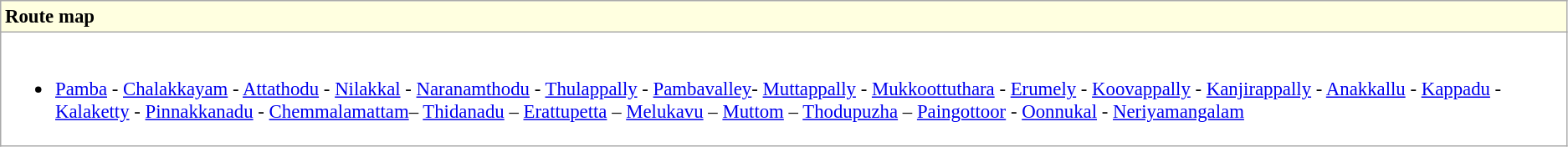<table class="sortable" border="1" cellpadding="3" cellspacing="0" style="margin: 1em 1em 1em 0; background: #FFFFFF; border: 0px #aaa solid; border-collapse: collapse; font-size: 95%;">
<tr bgcolor="#ffffe0" style="colour:#FFFFFF" align="centre">
<td><strong>Route map</strong></td>
</tr>
<tr>
<td><br><ul><li><a href='#'>Pamba</a> - <a href='#'>Chalakkayam</a> - <a href='#'>Attathodu</a> - <a href='#'>Nilakkal</a> - <a href='#'>Naranamthodu</a> - <a href='#'>Thulappally</a> - <a href='#'>Pambavalley</a>- <a href='#'>Muttappally</a> - <a href='#'>Mukkoottuthara</a> - <a href='#'>Erumely</a> - <a href='#'>Koovappally</a> - <a href='#'>Kanjirappally</a> - <a href='#'>Anakkallu</a> - <a href='#'>Kappadu</a> - <a href='#'>Kalaketty</a> - <a href='#'>Pinnakkanadu</a> - <a href='#'>Chemmalamattam</a>– <a href='#'>Thidanadu</a> – <a href='#'>Erattupetta</a> – <a href='#'>Melukavu</a> – <a href='#'>Muttom</a> – <a href='#'>Thodupuzha</a> – <a href='#'>Paingottoor</a> - <a href='#'>Oonnukal</a> - <a href='#'>Neriyamangalam</a></li></ul></td>
</tr>
</table>
